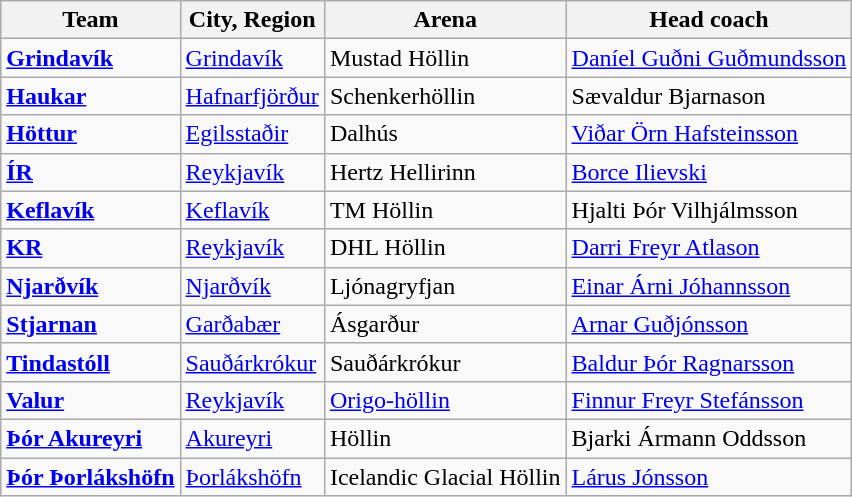<table class="wikitable sortable">
<tr>
<th>Team</th>
<th>City, Region</th>
<th>Arena</th>
<th>Head coach</th>
</tr>
<tr>
<td><strong><a href='#'>Grindavík</a></strong></td>
<td><a href='#'>Grindavík</a></td>
<td>Mustad Höllin</td>
<td> <a href='#'>Daníel Guðni Guðmundsson</a></td>
</tr>
<tr>
<td><strong><a href='#'>Haukar</a></strong></td>
<td><a href='#'>Hafnarfjörður</a></td>
<td>Schenkerhöllin</td>
<td> Sævaldur Bjarnason</td>
</tr>
<tr>
<td><strong><a href='#'>Höttur</a></strong></td>
<td><a href='#'>Egilsstaðir</a></td>
<td>Dalhús</td>
<td> <a href='#'>Viðar Örn Hafsteinsson</a></td>
</tr>
<tr>
<td><strong><a href='#'>ÍR</a></strong></td>
<td><a href='#'>Reykjavík</a></td>
<td>Hertz Hellirinn</td>
<td> <a href='#'>Borce Ilievski</a></td>
</tr>
<tr>
<td><strong><a href='#'>Keflavík</a></strong></td>
<td><a href='#'>Keflavík</a></td>
<td>TM Höllin</td>
<td> Hjalti Þór Vilhjálmsson</td>
</tr>
<tr>
<td><strong><a href='#'>KR</a></strong></td>
<td><a href='#'>Reykjavík</a></td>
<td>DHL Höllin</td>
<td> <a href='#'>Darri Freyr Atlason</a></td>
</tr>
<tr>
<td><strong><a href='#'>Njarðvík</a></strong></td>
<td><a href='#'>Njarðvík</a></td>
<td>Ljónagryfjan</td>
<td> <a href='#'>Einar Árni Jóhannsson</a></td>
</tr>
<tr>
<td><strong><a href='#'>Stjarnan</a></strong></td>
<td><a href='#'>Garðabær</a></td>
<td>Ásgarður</td>
<td> <a href='#'>Arnar Guðjónsson</a></td>
</tr>
<tr>
<td><strong><a href='#'>Tindastóll</a></strong></td>
<td><a href='#'>Sauðárkrókur</a></td>
<td>Sauðárkrókur</td>
<td> <a href='#'>Baldur Þór Ragnarsson</a></td>
</tr>
<tr>
<td><strong><a href='#'>Valur</a></strong></td>
<td><a href='#'>Reykjavík</a></td>
<td><a href='#'>Origo-höllin</a></td>
<td> <a href='#'>Finnur Freyr Stefánsson</a></td>
</tr>
<tr>
<td><strong><a href='#'>Þór Akureyri</a></strong></td>
<td><a href='#'>Akureyri</a></td>
<td>Höllin</td>
<td> Bjarki Ármann Oddsson</td>
</tr>
<tr>
<td><strong><a href='#'>Þór Þorlákshöfn</a></strong></td>
<td><a href='#'>Þorlákshöfn</a></td>
<td>Icelandic Glacial Höllin</td>
<td> <a href='#'>Lárus Jónsson</a></td>
</tr>
</table>
